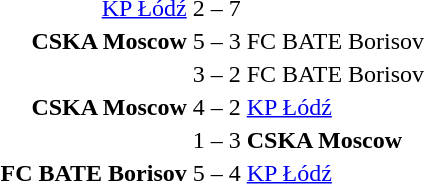<table>
<tr>
<th width=auto></th>
<td></td>
</tr>
<tr>
<td align=right><a href='#'>KP Łódź</a> </td>
<td align=center>2 – 7</td>
<td align=left></td>
</tr>
<tr>
<td align=right><strong>CSKA Moscow</strong> </td>
<td align=center>5 – 3</td>
<td align=left> FC BATE Borisov</td>
</tr>
<tr>
<td align=right></td>
<td align=center>3 – 2 </td>
<td align=left> FC BATE Borisov</td>
</tr>
<tr>
<td align=right><strong>CSKA Moscow</strong> </td>
<td align=center>4 – 2</td>
<td align=left> <a href='#'>KP Łódź</a></td>
</tr>
<tr>
<td align=right></td>
<td align=center>1 – 3</td>
<td align=left> <strong>CSKA Moscow</strong></td>
</tr>
<tr>
<td align=right><strong>FC BATE Borisov</strong> </td>
<td align=center>5 – 4</td>
<td align=left> <a href='#'>KP Łódź</a></td>
</tr>
</table>
